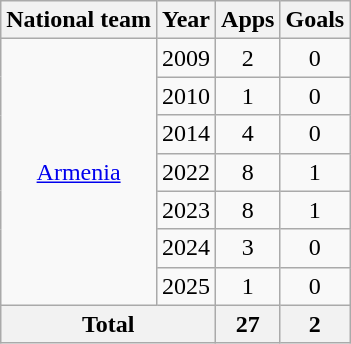<table class="wikitable" style="text-align:center">
<tr>
<th>National team</th>
<th>Year</th>
<th>Apps</th>
<th>Goals</th>
</tr>
<tr>
<td rowspan="7"><a href='#'>Armenia</a></td>
<td>2009</td>
<td>2</td>
<td>0</td>
</tr>
<tr>
<td>2010</td>
<td>1</td>
<td>0</td>
</tr>
<tr>
<td>2014</td>
<td>4</td>
<td>0</td>
</tr>
<tr>
<td>2022</td>
<td>8</td>
<td>1</td>
</tr>
<tr>
<td>2023</td>
<td>8</td>
<td>1</td>
</tr>
<tr>
<td>2024</td>
<td>3</td>
<td>0</td>
</tr>
<tr>
<td>2025</td>
<td>1</td>
<td>0</td>
</tr>
<tr>
<th colspan="2">Total</th>
<th>27</th>
<th>2</th>
</tr>
</table>
